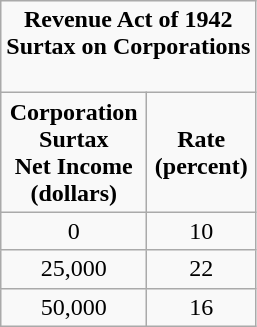<table class="wikitable" style="text-align:center;">
<tr>
<td colspan="4"><strong>Revenue Act of 1942<br>Surtax on Corporations</strong><br><br> </td>
</tr>
<tr>
<td><strong>Corporation<br>Surtax<br>Net Income<br>(dollars)</strong></td>
<td><strong>Rate<br>(percent)</strong></td>
</tr>
<tr>
<td>0</td>
<td>10</td>
</tr>
<tr>
<td>25,000</td>
<td>22</td>
</tr>
<tr>
<td>50,000</td>
<td>16</td>
</tr>
</table>
